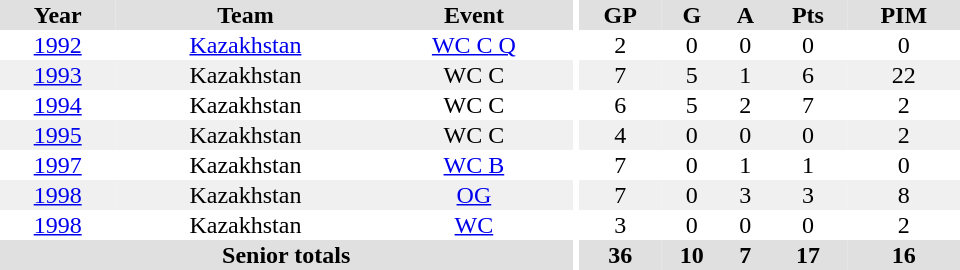<table border="0" cellpadding="1" cellspacing="0" style="text-align:center; width:40em">
<tr bgcolor="#e0e0e0">
<th>Year</th>
<th>Team</th>
<th>Event</th>
<th rowspan="99" bgcolor="#ffffff"></th>
<th>GP</th>
<th>G</th>
<th>A</th>
<th>Pts</th>
<th>PIM</th>
</tr>
<tr>
<td><a href='#'>1992</a></td>
<td><a href='#'>Kazakhstan</a></td>
<td><a href='#'>WC C Q</a></td>
<td>2</td>
<td>0</td>
<td>0</td>
<td>0</td>
<td>0</td>
</tr>
<tr bgcolor="#f0f0f0">
<td><a href='#'>1993</a></td>
<td>Kazakhstan</td>
<td>WC C</td>
<td>7</td>
<td>5</td>
<td>1</td>
<td>6</td>
<td>22</td>
</tr>
<tr>
<td><a href='#'>1994</a></td>
<td>Kazakhstan</td>
<td>WC C</td>
<td>6</td>
<td>5</td>
<td>2</td>
<td>7</td>
<td>2</td>
</tr>
<tr bgcolor="#f0f0f0">
<td><a href='#'>1995</a></td>
<td>Kazakhstan</td>
<td>WC C</td>
<td>4</td>
<td>0</td>
<td>0</td>
<td>0</td>
<td>2</td>
</tr>
<tr>
<td><a href='#'>1997</a></td>
<td>Kazakhstan</td>
<td><a href='#'>WC B</a></td>
<td>7</td>
<td>0</td>
<td>1</td>
<td>1</td>
<td>0</td>
</tr>
<tr bgcolor="#f0f0f0">
<td><a href='#'>1998</a></td>
<td>Kazakhstan</td>
<td><a href='#'>OG</a></td>
<td>7</td>
<td>0</td>
<td>3</td>
<td>3</td>
<td>8</td>
</tr>
<tr>
<td><a href='#'>1998</a></td>
<td>Kazakhstan</td>
<td><a href='#'>WC</a></td>
<td>3</td>
<td>0</td>
<td>0</td>
<td>0</td>
<td>2</td>
</tr>
<tr bgcolor="#e0e0e0">
<th colspan="3">Senior totals</th>
<th>36</th>
<th>10</th>
<th>7</th>
<th>17</th>
<th>16</th>
</tr>
</table>
